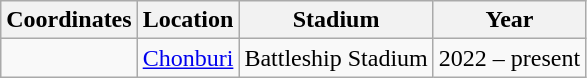<table class="wikitable sortable">
<tr>
<th>Coordinates</th>
<th>Location</th>
<th>Stadium</th>
<th>Year</th>
</tr>
<tr>
<td></td>
<td><a href='#'>Chonburi</a></td>
<td>Battleship Stadium</td>
<td>2022 – present</td>
</tr>
</table>
